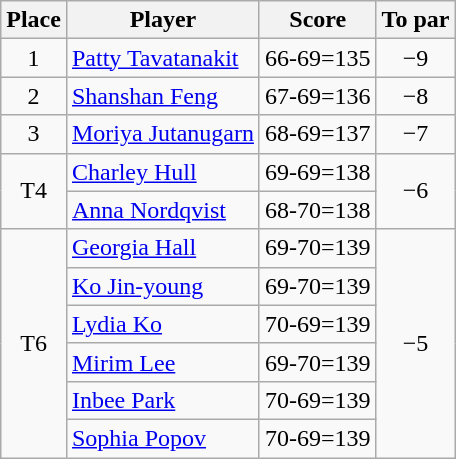<table class="wikitable">
<tr>
<th>Place</th>
<th>Player</th>
<th>Score</th>
<th>To par</th>
</tr>
<tr>
<td align=center>1</td>
<td> <a href='#'>Patty Tavatanakit</a></td>
<td>66-69=135</td>
<td align=center>−9</td>
</tr>
<tr>
<td align=center>2</td>
<td> <a href='#'>Shanshan Feng</a></td>
<td>67-69=136</td>
<td align=center>−8</td>
</tr>
<tr>
<td align=center>3</td>
<td> <a href='#'>Moriya Jutanugarn</a></td>
<td>68-69=137</td>
<td align=center>−7</td>
</tr>
<tr>
<td align=center rowspan=2>T4</td>
<td> <a href='#'>Charley Hull</a></td>
<td>69-69=138</td>
<td align=center rowspan=2>−6</td>
</tr>
<tr>
<td> <a href='#'>Anna Nordqvist</a></td>
<td>68-70=138</td>
</tr>
<tr>
<td align=center rowspan=6>T6</td>
<td> <a href='#'>Georgia Hall</a></td>
<td>69-70=139</td>
<td align=center rowspan=6>−5</td>
</tr>
<tr>
<td> <a href='#'>Ko Jin-young</a></td>
<td>69-70=139</td>
</tr>
<tr>
<td> <a href='#'>Lydia Ko</a></td>
<td>70-69=139</td>
</tr>
<tr>
<td> <a href='#'>Mirim Lee</a></td>
<td>69-70=139</td>
</tr>
<tr>
<td> <a href='#'>Inbee Park</a></td>
<td>70-69=139</td>
</tr>
<tr>
<td> <a href='#'>Sophia Popov</a></td>
<td>70-69=139</td>
</tr>
</table>
